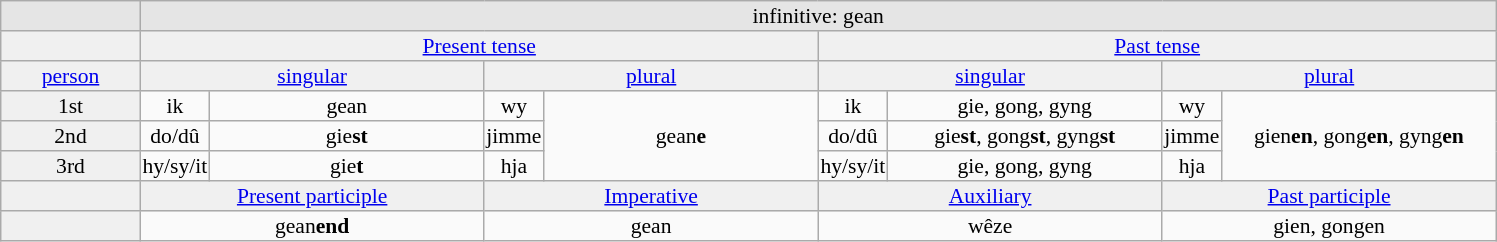<table style="background:#FAFAFA; width:750; margin-bottom:1em; border: 1px solid #AAAAAA; font-size:90%; border-collapse:collapse;" rules="all">
<tr>
<td width=90 bgcolor=#E5E5E5></td>
<td colspan=8 align=center bgcolor=#E5E5E5>infinitive: gean</td>
</tr>
<tr>
<td colspan=1 bgcolor=#F0F0F0></td>
<td colspan=4 width=360 align=center bgcolor=#F0F0F0><a href='#'>Present tense</a></td>
<td colspan=4 width=360 align=center bgcolor=#F0F0F0><a href='#'>Past tense</a></td>
</tr>
<tr>
<td align=center bgcolor=#F0F0F0><a href='#'>person</a></td>
<td colspan=2 width=180 align=center bgcolor=#F0F0F0><a href='#'>singular</a></td>
<td colspan=2 width=180 align=center bgcolor=#F0F0F0><a href='#'>plural</a></td>
<td colspan=2 width=180 align=center bgcolor=#F0F0F0><a href='#'>singular</a></td>
<td colspan=2 width=180 align=center bgcolor=#F0F0F0><a href='#'>plural</a></td>
</tr>
<tr>
<td align=center bgcolor=#F0F0F0>1st</td>
<td width=30 align=center>ik</td>
<td width=180 align=center>gean</td>
<td width=30 align=center>wy</td>
<td rowspan=3 width=180 align=center>gean<strong>e</strong></td>
<td width=30 align=center>ik</td>
<td width=180 align=center>gie, gong, gyng</td>
<td width=30 align=center>wy</td>
<td rowspan=3 width=180 align=center>gien<strong>en</strong>, gong<strong>en</strong>, gyng<strong>en</strong></td>
</tr>
<tr>
<td align=center bgcolor=#F0F0F0>2nd</td>
<td width=30 align=center>do/dû</td>
<td width=180 align=center>gie<strong>st</strong></td>
<td width=30 align=center>jimme</td>
<td width=30 align=center>do/dû</td>
<td width=180 align=center>gie<strong>st</strong>, gong<strong>st</strong>, gyng<strong>st</strong></td>
<td width=30 align=center>jimme</td>
</tr>
<tr>
<td align=center bgcolor=#F0F0F0>3rd</td>
<td width=30 align=center>hy/sy/it</td>
<td width=180 align=center>gie<strong>t</strong></td>
<td width=30 align=center>hja</td>
<td width=30 align=center>hy/sy/it</td>
<td width=180 align=center>gie, gong, gyng</td>
<td width=30 align=center>hja</td>
</tr>
<tr>
<td colspan=1 bgcolor=#F0F0F0></td>
<td colspan=2 width=180 align=center bgcolor=#F0F0F0><a href='#'>Present participle</a></td>
<td colspan=2 width=180 align=center bgcolor=#F0F0F0><a href='#'>Imperative</a></td>
<td colspan=2 width=180 align=center bgcolor=#F0F0F0><a href='#'>Auxiliary</a></td>
<td colspan=2 width=180 align=center bgcolor=#F0F0F0><a href='#'>Past participle</a></td>
</tr>
<tr>
<td colspan=1 bgcolor=#F0F0F0></td>
<td colspan=2 width=180 align=center>gean<strong>end</strong></td>
<td colspan=2 width=180 align=center>gean</td>
<td colspan=2 width=180 align=center>wêze</td>
<td colspan=2 width=180 align=center>gien, gongen</td>
</tr>
</table>
